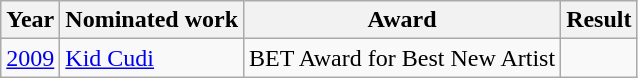<table class="wikitable">
<tr>
<th>Year</th>
<th>Nominated work</th>
<th>Award</th>
<th>Result</th>
</tr>
<tr>
<td rowspan="3"><a href='#'>2009</a></td>
<td><a href='#'>Kid Cudi</a></td>
<td>BET Award for Best New Artist</td>
<td></td>
</tr>
</table>
